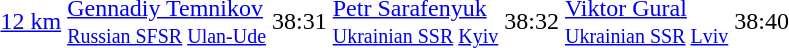<table>
<tr>
<td><a href='#'>12 km</a></td>
<td><a href='#'>Gennadiy Temnikov</a><br><small><a href='#'>Russian SFSR</a> <a href='#'>Ulan-Ude</a></small></td>
<td>38:31</td>
<td><a href='#'>Petr Sarafenyuk</a><br><small><a href='#'>Ukrainian SSR</a> <a href='#'>Kyiv</a></small></td>
<td>38:32</td>
<td><a href='#'>Viktor Gural</a><br><small><a href='#'>Ukrainian SSR</a> <a href='#'>Lviv</a></small></td>
<td>38:40</td>
</tr>
</table>
